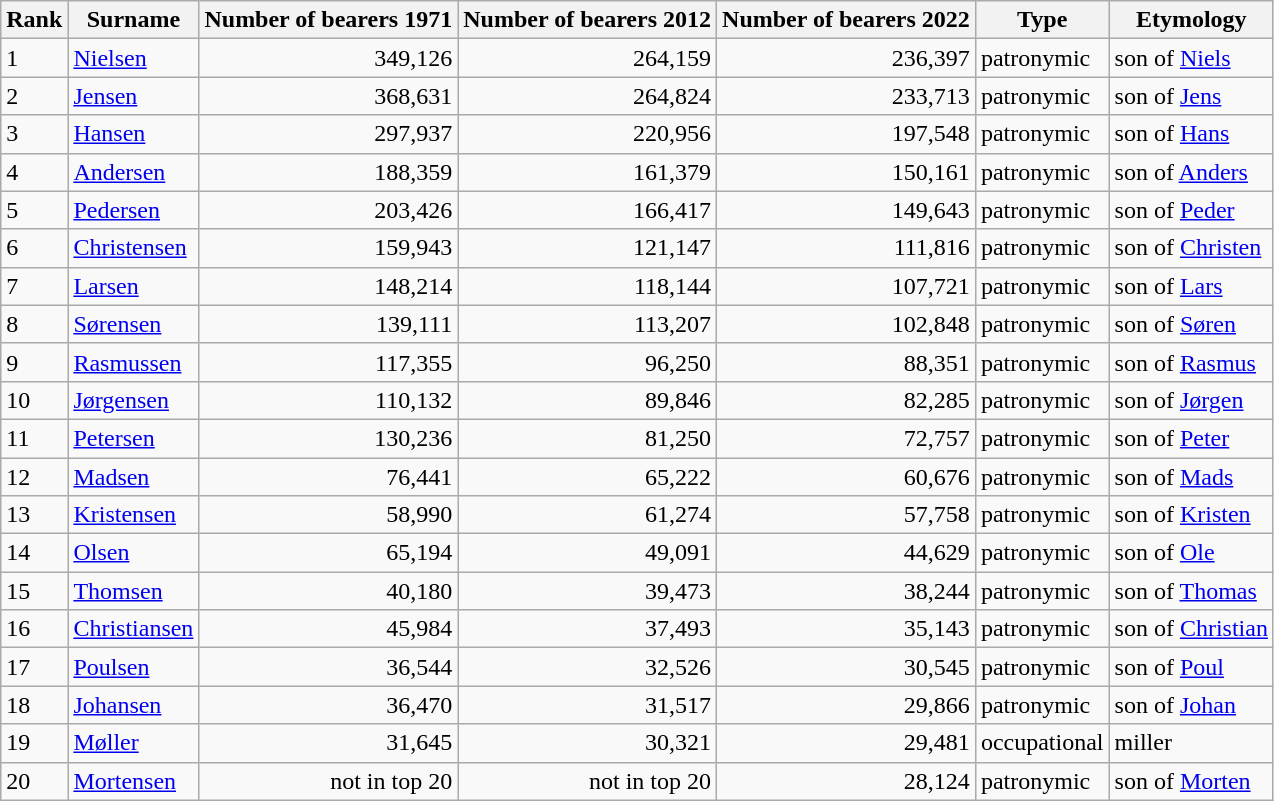<table class="wikitable sortable">
<tr>
<th>Rank</th>
<th>Surname</th>
<th>Number of bearers 1971</th>
<th>Number of bearers 2012</th>
<th>Number of bearers 2022</th>
<th>Type</th>
<th>Etymology</th>
</tr>
<tr>
<td>1</td>
<td><a href='#'>Nielsen</a></td>
<td align=right>349,126</td>
<td align=right>264,159</td>
<td align=right>236,397</td>
<td>patronymic</td>
<td>son of <a href='#'>Niels</a></td>
</tr>
<tr>
<td>2</td>
<td><a href='#'>Jensen</a></td>
<td align=right>368,631</td>
<td align=right>264,824</td>
<td align=right>233,713</td>
<td>patronymic</td>
<td>son of <a href='#'>Jens</a></td>
</tr>
<tr>
<td>3</td>
<td><a href='#'>Hansen</a></td>
<td align=right>297,937</td>
<td align=right>220,956</td>
<td align=right>197,548</td>
<td>patronymic</td>
<td>son of <a href='#'>Hans</a></td>
</tr>
<tr>
<td>4</td>
<td><a href='#'>Andersen</a></td>
<td align=right>188,359</td>
<td align=right>161,379</td>
<td align=right>150,161</td>
<td>patronymic</td>
<td>son of <a href='#'>Anders</a></td>
</tr>
<tr>
<td>5</td>
<td><a href='#'>Pedersen</a></td>
<td align=right>203,426</td>
<td align=right>166,417</td>
<td align=right>149,643</td>
<td>patronymic</td>
<td>son of <a href='#'>Peder</a></td>
</tr>
<tr>
<td>6</td>
<td><a href='#'>Christensen</a></td>
<td align=right>159,943</td>
<td align=right>121,147</td>
<td align=right>111,816</td>
<td>patronymic</td>
<td>son of <a href='#'>Christen</a></td>
</tr>
<tr>
<td>7</td>
<td><a href='#'>Larsen</a></td>
<td align=right>148,214</td>
<td align=right>118,144</td>
<td align=right>107,721</td>
<td>patronymic</td>
<td>son of <a href='#'>Lars</a></td>
</tr>
<tr>
<td>8</td>
<td><a href='#'>Sørensen</a></td>
<td align=right>139,111</td>
<td align=right>113,207</td>
<td align=right>102,848</td>
<td>patronymic</td>
<td>son of <a href='#'>Søren</a></td>
</tr>
<tr>
<td>9</td>
<td><a href='#'>Rasmussen</a></td>
<td align=right>117,355</td>
<td align=right>96,250</td>
<td align=right>88,351</td>
<td>patronymic</td>
<td>son of <a href='#'>Rasmus</a></td>
</tr>
<tr>
<td>10</td>
<td><a href='#'>Jørgensen</a></td>
<td align=right>110,132</td>
<td align=right>89,846</td>
<td align=right>82,285</td>
<td>patronymic</td>
<td>son of <a href='#'>Jørgen</a></td>
</tr>
<tr>
<td>11</td>
<td><a href='#'>Petersen</a></td>
<td align=right>130,236</td>
<td align=right>81,250</td>
<td align=right>72,757</td>
<td>patronymic</td>
<td>son of <a href='#'>Peter</a></td>
</tr>
<tr>
<td>12</td>
<td><a href='#'>Madsen</a></td>
<td align=right>76,441</td>
<td align=right>65,222</td>
<td align=right>60,676</td>
<td>patronymic</td>
<td>son of <a href='#'>Mads</a></td>
</tr>
<tr>
<td>13</td>
<td><a href='#'>Kristensen</a></td>
<td align=right>58,990</td>
<td align=right>61,274</td>
<td align=right>57,758</td>
<td>patronymic</td>
<td>son of <a href='#'>Kristen</a></td>
</tr>
<tr>
<td>14</td>
<td><a href='#'>Olsen</a></td>
<td align=right>65,194</td>
<td align=right>49,091</td>
<td align=right>44,629</td>
<td>patronymic</td>
<td>son of <a href='#'>Ole</a></td>
</tr>
<tr>
<td>15</td>
<td><a href='#'>Thomsen</a></td>
<td align=right>40,180</td>
<td align=right>39,473</td>
<td align=right>38,244</td>
<td>patronymic</td>
<td>son of <a href='#'>Thomas</a></td>
</tr>
<tr>
<td>16</td>
<td><a href='#'>Christiansen</a></td>
<td align=right>45,984</td>
<td align=right>37,493</td>
<td align=right>35,143</td>
<td>patronymic</td>
<td>son of <a href='#'>Christian</a></td>
</tr>
<tr>
<td>17</td>
<td><a href='#'>Poulsen</a></td>
<td align=right>36,544</td>
<td align=right>32,526</td>
<td align=right>30,545</td>
<td>patronymic</td>
<td>son of <a href='#'>Poul</a></td>
</tr>
<tr>
<td>18</td>
<td><a href='#'>Johansen</a></td>
<td align=right>36,470</td>
<td align=right>31,517</td>
<td align=right>29,866</td>
<td>patronymic</td>
<td>son of <a href='#'>Johan</a></td>
</tr>
<tr>
<td>19</td>
<td><a href='#'>Møller</a></td>
<td align=right>31,645</td>
<td align=right>30,321</td>
<td align=right>29,481</td>
<td>occupational</td>
<td>miller</td>
</tr>
<tr>
<td>20</td>
<td><a href='#'>Mortensen</a></td>
<td align=right>not in top 20</td>
<td align=right>not in top 20</td>
<td align=right>28,124</td>
<td>patronymic</td>
<td>son of <a href='#'>Morten</a></td>
</tr>
</table>
